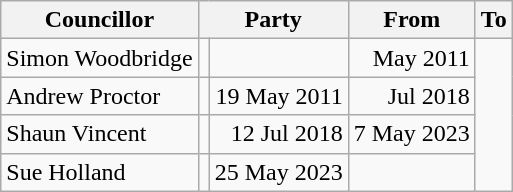<table class=wikitable>
<tr>
<th>Councillor</th>
<th colspan=2>Party</th>
<th>From</th>
<th>To</th>
</tr>
<tr>
<td>Simon Woodbridge</td>
<td></td>
<td align=right></td>
<td align=right>May 2011</td>
</tr>
<tr>
<td>Andrew Proctor</td>
<td></td>
<td align=right>19 May 2011</td>
<td align=right>Jul 2018</td>
</tr>
<tr>
<td>Shaun Vincent</td>
<td></td>
<td align=right>12 Jul 2018</td>
<td align=right>7 May 2023</td>
</tr>
<tr>
<td>Sue Holland</td>
<td></td>
<td align=right>25 May 2023</td>
<td align=right></td>
</tr>
</table>
